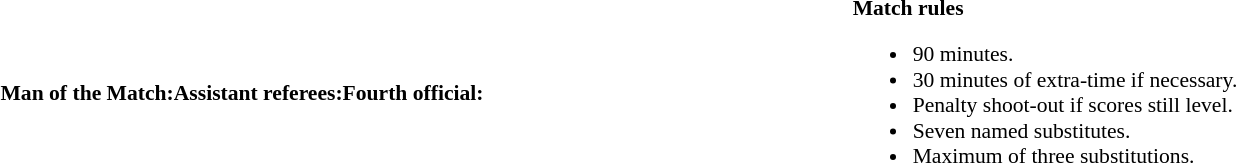<table width=100% style="font-size: 90%">
<tr>
<td><br><strong>Man of the Match:</strong><strong>Assistant referees:</strong><strong>Fourth official:</strong></td>
<td width=55% valign=top><br><strong>Match rules</strong><ul><li>90 minutes.</li><li>30 minutes of extra-time if necessary.</li><li>Penalty shoot-out if scores still level.</li><li>Seven named substitutes.</li><li>Maximum of three substitutions.</li></ul></td>
</tr>
</table>
